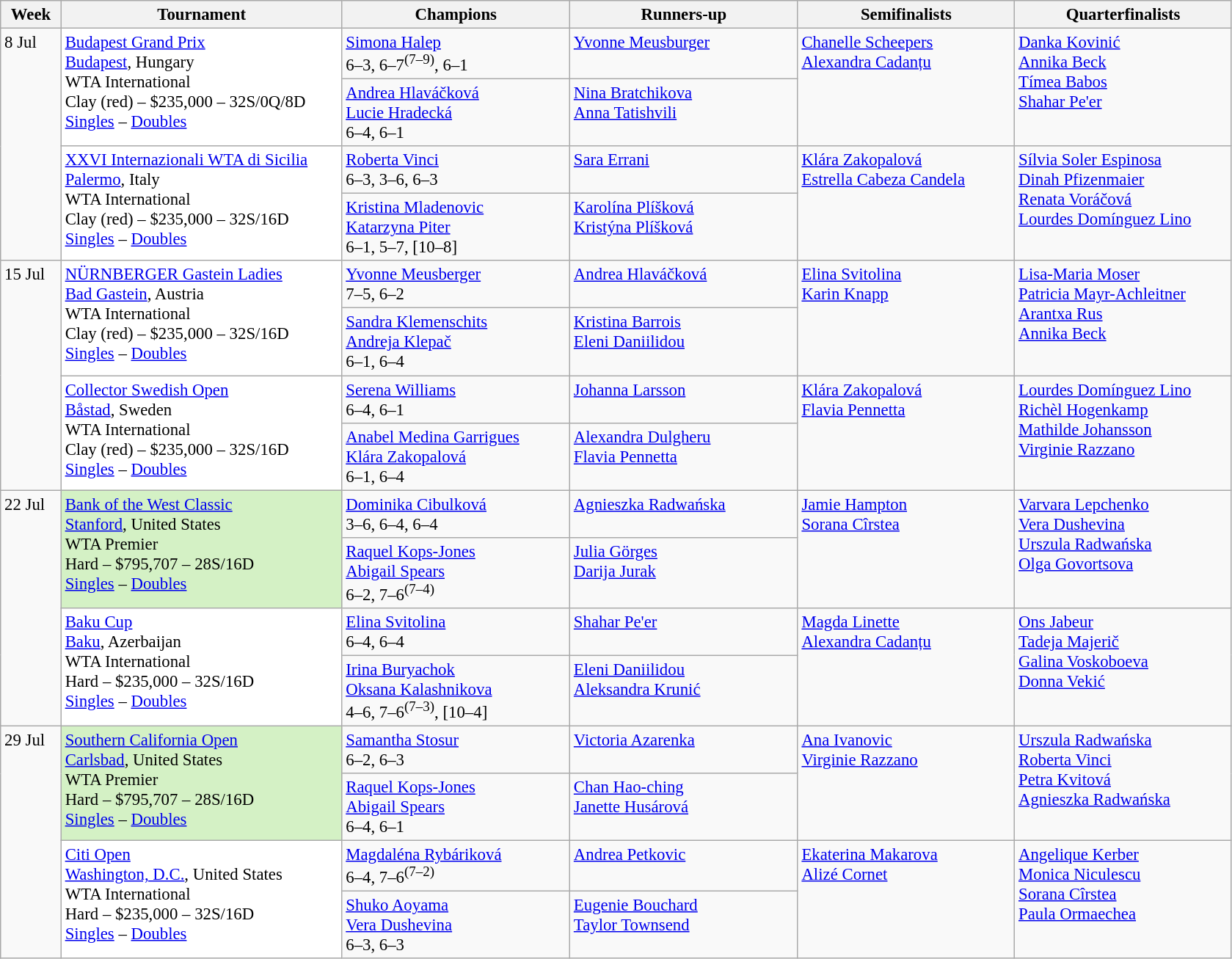<table class=wikitable style=font-size:95%>
<tr>
<th style="width:48px;">Week</th>
<th style="width:248px;">Tournament</th>
<th style="width:200px;">Champions</th>
<th style="width:200px;">Runners-up</th>
<th style="width:190px;">Semifinalists</th>
<th style="width:190px;">Quarterfinalists</th>
</tr>
<tr valign=top>
<td rowspan=4>8 Jul</td>
<td style="background:#fff;" rowspan="2"><a href='#'>Budapest Grand Prix</a><br><a href='#'>Budapest</a>, Hungary<br>WTA International<br>Clay (red) – $235,000 – 32S/0Q/8D<br><a href='#'>Singles</a> – <a href='#'>Doubles</a></td>
<td> <a href='#'>Simona Halep</a> <br>6–3, 6–7<sup>(7–9)</sup>, 6–1</td>
<td> <a href='#'>Yvonne Meusburger</a></td>
<td rowspan=2> <a href='#'>Chanelle Scheepers</a>  <br>   <a href='#'>Alexandra Cadanțu</a></td>
<td rowspan=2> <a href='#'>Danka Kovinić</a> <br> <a href='#'>Annika Beck</a><br> <a href='#'>Tímea Babos</a> <br>  <a href='#'>Shahar Pe'er</a></td>
</tr>
<tr valign=top>
<td> <a href='#'>Andrea Hlaváčková</a> <br>  <a href='#'>Lucie Hradecká</a><br> 6–4, 6–1</td>
<td> <a href='#'>Nina Bratchikova</a> <br>  <a href='#'>Anna Tatishvili</a></td>
</tr>
<tr valign=top>
<td style="background:#fff;" rowspan="2"><a href='#'>XXVI Internazionali WTA di Sicilia</a><br><a href='#'>Palermo</a>, Italy<br>WTA International<br>Clay (red) – $235,000 – 32S/16D<br><a href='#'>Singles</a> – <a href='#'>Doubles</a></td>
<td> <a href='#'>Roberta Vinci</a> <br>6–3, 3–6, 6–3</td>
<td> <a href='#'>Sara Errani</a></td>
<td rowspan=2> <a href='#'>Klára Zakopalová</a> <br>  <a href='#'>Estrella Cabeza Candela</a></td>
<td rowspan=2> <a href='#'>Sílvia Soler Espinosa</a> <br> <a href='#'>Dinah Pfizenmaier</a> <br> <a href='#'>Renata Voráčová</a> <br>  <a href='#'>Lourdes Domínguez Lino</a></td>
</tr>
<tr valign=top>
<td> <a href='#'>Kristina Mladenovic</a> <br>  <a href='#'>Katarzyna Piter</a> <br>6–1, 5–7, [10–8]</td>
<td> <a href='#'>Karolína Plíšková</a> <br>  <a href='#'>Kristýna Plíšková</a></td>
</tr>
<tr valign=top>
<td rowspan=4>15 Jul</td>
<td style="background:#fff;" rowspan="2"><a href='#'>NÜRNBERGER Gastein Ladies</a><br><a href='#'>Bad Gastein</a>, Austria<br>WTA International<br>Clay (red) – $235,000 – 32S/16D<br><a href='#'>Singles</a> – <a href='#'>Doubles</a></td>
<td> <a href='#'>Yvonne Meusberger</a><br>7–5, 6–2</td>
<td> <a href='#'>Andrea Hlaváčková</a></td>
<td rowspan=2> <a href='#'>Elina Svitolina</a> <br>  <a href='#'>Karin Knapp</a></td>
<td rowspan=2> <a href='#'>Lisa-Maria Moser</a> <br> <a href='#'>Patricia Mayr-Achleitner</a><br> <a href='#'>Arantxa Rus</a> <br>  <a href='#'>Annika Beck</a></td>
</tr>
<tr valign=top>
<td> <a href='#'>Sandra Klemenschits</a> <br>  <a href='#'>Andreja Klepač</a> <br>6–1, 6–4</td>
<td> <a href='#'>Kristina Barrois</a> <br>  <a href='#'>Eleni Daniilidou</a></td>
</tr>
<tr valign=top>
<td style="background:#fff;" rowspan="2"><a href='#'>Collector Swedish Open</a><br><a href='#'>Båstad</a>, Sweden<br>WTA International<br>Clay (red) – $235,000 – 32S/16D<br><a href='#'>Singles</a> – <a href='#'>Doubles</a></td>
<td> <a href='#'>Serena Williams</a><br>6–4, 6–1</td>
<td> <a href='#'>Johanna Larsson</a></td>
<td rowspan=2> <a href='#'>Klára Zakopalová</a> <br>  <a href='#'>Flavia Pennetta</a></td>
<td rowspan=2> <a href='#'>Lourdes Domínguez Lino</a> <br> <a href='#'>Richèl Hogenkamp</a> <br> <a href='#'>Mathilde Johansson</a> <br>  <a href='#'>Virginie Razzano</a></td>
</tr>
<tr valign=top>
<td> <a href='#'>Anabel Medina Garrigues</a> <br>  <a href='#'>Klára Zakopalová</a><br> 6–1, 6–4</td>
<td> <a href='#'>Alexandra Dulgheru</a> <br>  <a href='#'>Flavia Pennetta</a></td>
</tr>
<tr valign=top>
<td rowspan=4>22 Jul</td>
<td style="background:#D4F1C5;" rowspan="2"><a href='#'>Bank of the West Classic</a><br><a href='#'>Stanford</a>, United States<br>WTA Premier<br>Hard – $795,707 – 28S/16D<br><a href='#'>Singles</a> – <a href='#'>Doubles</a></td>
<td> <a href='#'>Dominika Cibulková</a><br>3–6, 6–4, 6–4</td>
<td> <a href='#'>Agnieszka Radwańska</a></td>
<td rowspan=2> <a href='#'>Jamie Hampton</a> <br>  <a href='#'>Sorana Cîrstea</a></td>
<td rowspan="2"> <a href='#'>Varvara Lepchenko</a> <br>  <a href='#'>Vera Dushevina</a>  <br>  <a href='#'>Urszula Radwańska</a> <br>  <a href='#'>Olga Govortsova</a></td>
</tr>
<tr valign=top>
<td> <a href='#'>Raquel Kops-Jones</a> <br>  <a href='#'>Abigail Spears</a><br> 6–2, 7–6<sup>(7–4)</sup></td>
<td> <a href='#'>Julia Görges</a> <br>  <a href='#'>Darija Jurak</a></td>
</tr>
<tr valign=top>
<td style="background:#fff;" rowspan="2"><a href='#'>Baku Cup</a><br><a href='#'>Baku</a>, Azerbaijan<br>WTA International<br>Hard – $235,000 – 32S/16D<br><a href='#'>Singles</a> – <a href='#'>Doubles</a></td>
<td> <a href='#'>Elina Svitolina</a><br>6–4, 6–4</td>
<td> <a href='#'>Shahar Pe'er</a></td>
<td rowspan=2> <a href='#'>Magda Linette</a> <br>  <a href='#'>Alexandra Cadanțu</a></td>
<td rowspan=2> <a href='#'>Ons Jabeur</a> <br>  <a href='#'>Tadeja Majerič</a> <br>  <a href='#'>Galina Voskoboeva</a> <br>  <a href='#'>Donna Vekić</a></td>
</tr>
<tr valign=top>
<td> <a href='#'>Irina Buryachok</a> <br>  <a href='#'>Oksana Kalashnikova</a><br>4–6, 7–6<sup>(7–3)</sup>, [10–4]</td>
<td> <a href='#'>Eleni Daniilidou</a> <br>  <a href='#'>Aleksandra Krunić</a></td>
</tr>
<tr valign=top>
<td rowspan=4>29 Jul</td>
<td style="background:#D4F1C5;" rowspan="2"><a href='#'>Southern California Open</a><br><a href='#'>Carlsbad</a>, United States<br> WTA Premier<br>Hard – $795,707 – 28S/16D<br><a href='#'>Singles</a> – <a href='#'>Doubles</a></td>
<td> <a href='#'>Samantha Stosur</a> <br>6–2, 6–3</td>
<td> <a href='#'>Victoria Azarenka</a></td>
<td rowspan=2>  <a href='#'>Ana Ivanovic</a> <br>  <a href='#'>Virginie Razzano</a></td>
<td rowspan=2> <a href='#'>Urszula Radwańska</a> <br> <a href='#'>Roberta Vinci</a> <br>  <a href='#'>Petra Kvitová</a><br>  <a href='#'>Agnieszka Radwańska</a></td>
</tr>
<tr valign=top>
<td> <a href='#'>Raquel Kops-Jones</a> <br>  <a href='#'>Abigail Spears</a><br>6–4, 6–1</td>
<td> <a href='#'>Chan Hao-ching</a> <br>  <a href='#'>Janette Husárová</a></td>
</tr>
<tr valign=top>
<td style="background:#fff;" rowspan="2"><a href='#'>Citi Open</a><br><a href='#'>Washington, D.C.</a>, United States<br>WTA International<br>Hard – $235,000 – 32S/16D<br><a href='#'>Singles</a> – <a href='#'>Doubles</a></td>
<td> <a href='#'>Magdaléna Rybáriková</a><br>6–4, 7–6<sup>(7–2)</sup></td>
<td> <a href='#'>Andrea Petkovic</a></td>
<td rowspan=2> <a href='#'>Ekaterina Makarova</a>  <br>  <a href='#'>Alizé Cornet</a></td>
<td rowspan="2"> <a href='#'>Angelique Kerber</a> <br>   <a href='#'>Monica Niculescu</a><br> <a href='#'>Sorana Cîrstea</a> <br> <a href='#'>Paula Ormaechea</a></td>
</tr>
<tr valign=top>
<td> <a href='#'>Shuko Aoyama</a> <br>  <a href='#'>Vera Dushevina</a><br> 6–3, 6–3</td>
<td> <a href='#'>Eugenie Bouchard</a> <br>  <a href='#'>Taylor Townsend</a></td>
</tr>
</table>
